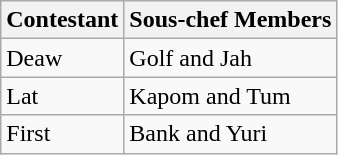<table class="wikitable">
<tr>
<th>Contestant</th>
<th>Sous-chef Members</th>
</tr>
<tr>
<td>Deaw</td>
<td>Golf and Jah</td>
</tr>
<tr>
<td>Lat</td>
<td>Kapom and Tum</td>
</tr>
<tr>
<td>First</td>
<td>Bank and Yuri</td>
</tr>
</table>
